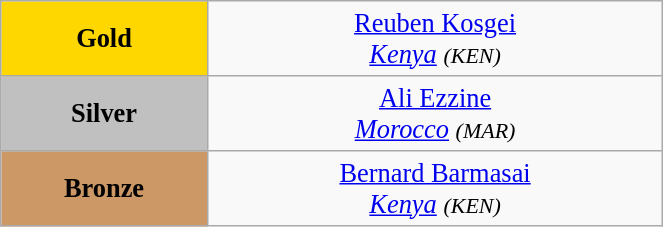<table class="wikitable" style=" text-align:center; font-size:110%;" width="35%">
<tr>
<td bgcolor="gold"><strong>Gold</strong></td>
<td> <a href='#'>Reuben Kosgei</a><br><em><a href='#'>Kenya</a> <small>(KEN)</small></em></td>
</tr>
<tr>
<td bgcolor="silver"><strong>Silver</strong></td>
<td> <a href='#'>Ali Ezzine</a><br><em><a href='#'>Morocco</a> <small>(MAR)</small></em></td>
</tr>
<tr>
<td bgcolor="CC9966"><strong>Bronze</strong></td>
<td> <a href='#'>Bernard Barmasai</a><br><em><a href='#'>Kenya</a> <small>(KEN)</small></em></td>
</tr>
</table>
